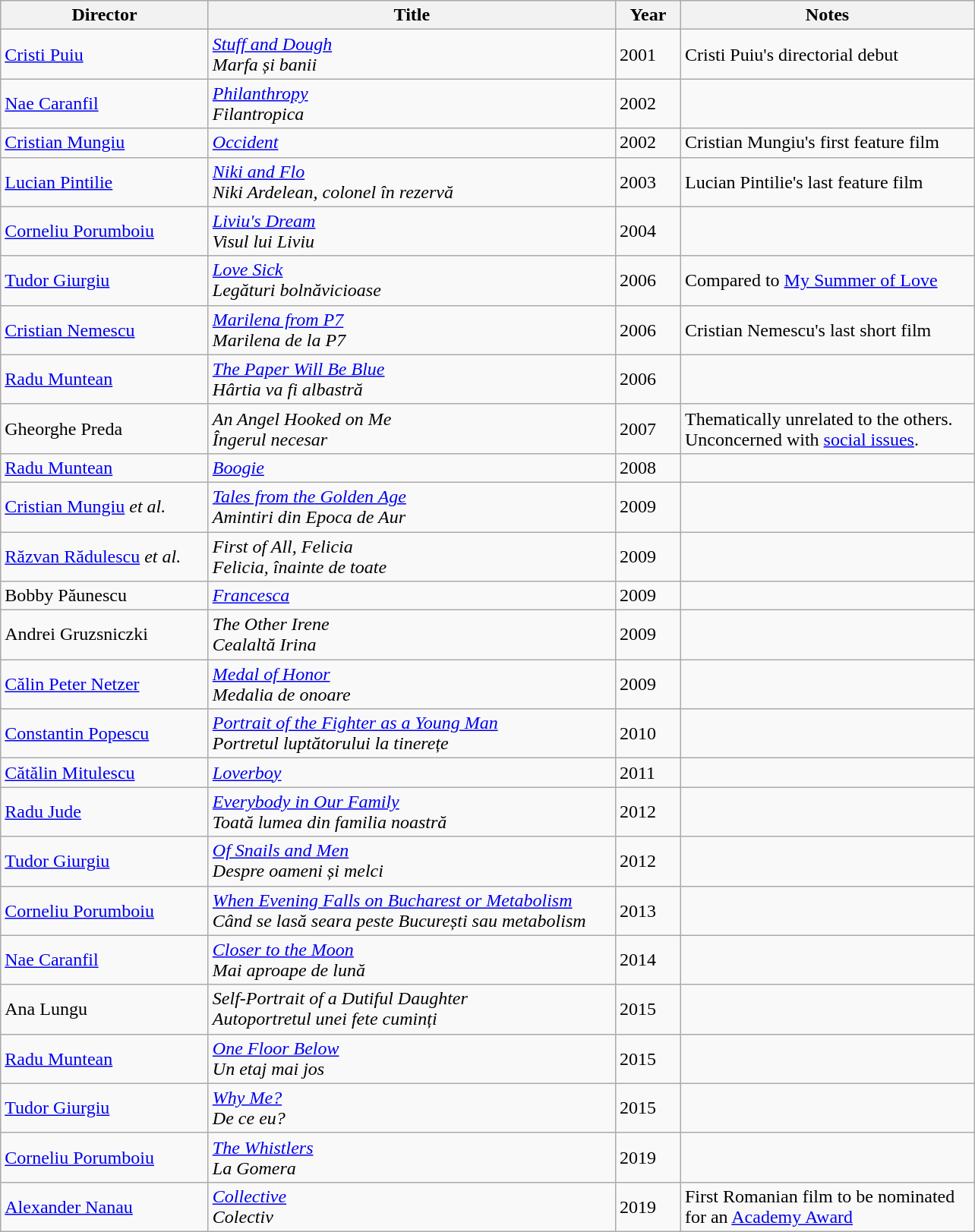<table class="wikitable sortable">
<tr>
<th style="width:175px;">Director</th>
<th style="width:350px;">Title</th>
<th style="width: 50px;">Year</th>
<th style="width:250px;">Notes</th>
</tr>
<tr>
<td><a href='#'>Cristi Puiu</a></td>
<td><em><a href='#'>Stuff and Dough</a></em> <br> <em>Marfa și banii</em></td>
<td>2001</td>
<td>Cristi Puiu's directorial debut</td>
</tr>
<tr>
<td><a href='#'>Nae Caranfil</a></td>
<td><em><a href='#'>Philanthropy</a></em> <br> <em>Filantropica</em></td>
<td>2002</td>
<td></td>
</tr>
<tr>
<td><a href='#'>Cristian Mungiu</a></td>
<td><em><a href='#'>Occident</a></em></td>
<td>2002</td>
<td>Cristian Mungiu's first feature film</td>
</tr>
<tr>
<td><a href='#'>Lucian Pintilie</a></td>
<td><em><a href='#'>Niki and Flo</a></em> <br> <em>Niki Ardelean, colonel în rezervă</em></td>
<td>2003</td>
<td>Lucian Pintilie's last feature film</td>
</tr>
<tr>
<td><a href='#'>Corneliu Porumboiu</a></td>
<td><em><a href='#'>Liviu's Dream</a></em> <br> <em>Visul lui Liviu</em></td>
<td>2004</td>
<td></td>
</tr>
<tr>
<td><a href='#'>Tudor Giurgiu</a></td>
<td><em><a href='#'>Love Sick</a></em> <br> <em>Legături bolnăvicioase</em></td>
<td>2006</td>
<td>Compared to <a href='#'>My Summer of Love</a></td>
</tr>
<tr>
<td><a href='#'>Cristian Nemescu</a></td>
<td><em><a href='#'>Marilena from P7</a></em> <br> <em>Marilena de la P7</em></td>
<td>2006</td>
<td>Cristian Nemescu's last short film</td>
</tr>
<tr>
<td><a href='#'>Radu Muntean</a></td>
<td><em><a href='#'>The Paper Will Be Blue</a></em> <br> <em>Hârtia va fi albastră</em></td>
<td>2006</td>
<td></td>
</tr>
<tr>
<td>Gheorghe Preda</td>
<td><em>An Angel Hooked on Me</em> <br> <em>Îngerul necesar</em></td>
<td>2007</td>
<td>Thematically unrelated to the others. <br> Unconcerned with <a href='#'>social issues</a>.</td>
</tr>
<tr>
<td><a href='#'>Radu Muntean</a></td>
<td><em><a href='#'>Boogie</a></em></td>
<td>2008</td>
<td></td>
</tr>
<tr>
<td><a href='#'>Cristian Mungiu</a> <em>et al.</em></td>
<td><em><a href='#'>Tales from the Golden Age</a></em> <br> <em>Amintiri din Epoca de Aur</em></td>
<td>2009</td>
<td></td>
</tr>
<tr>
<td><a href='#'>Răzvan Rădulescu</a> <em>et al.</em></td>
<td><em>First of All, Felicia</em> <br> <em>Felicia, înainte de toate</em></td>
<td>2009</td>
<td></td>
</tr>
<tr>
<td>Bobby Păunescu</td>
<td><em><a href='#'>Francesca</a></em></td>
<td>2009</td>
<td></td>
</tr>
<tr>
<td>Andrei Gruzsniczki</td>
<td><em>The Other Irene</em> <br> <em>Cealaltă Irina</em></td>
<td>2009</td>
<td></td>
</tr>
<tr>
<td><a href='#'>Călin Peter Netzer</a></td>
<td><em><a href='#'>Medal of Honor</a></em> <br> <em>Medalia de onoare</em></td>
<td>2009</td>
<td></td>
</tr>
<tr>
<td><a href='#'>Constantin Popescu</a></td>
<td><em><a href='#'>Portrait of the Fighter as a Young Man</a></em> <br> <em>Portretul luptătorului la tinerețe</em></td>
<td>2010</td>
<td></td>
</tr>
<tr>
<td><a href='#'>Cătălin Mitulescu</a></td>
<td><em><a href='#'>Loverboy</a></em></td>
<td>2011</td>
<td></td>
</tr>
<tr>
<td><a href='#'>Radu Jude</a></td>
<td><em><a href='#'>Everybody in Our Family</a></em> <br> <em>Toată lumea din familia noastră</em></td>
<td>2012</td>
<td></td>
</tr>
<tr>
<td><a href='#'>Tudor Giurgiu</a></td>
<td><em><a href='#'>Of Snails and Men</a> <br> Despre oameni și melci</em></td>
<td>2012</td>
<td></td>
</tr>
<tr>
<td><a href='#'>Corneliu Porumboiu</a></td>
<td><em><a href='#'>When Evening Falls on Bucharest or Metabolism</a></em> <br> <em>Când se lasă seara peste București sau metabolism</em></td>
<td>2013</td>
<td></td>
</tr>
<tr>
<td><a href='#'>Nae Caranfil</a></td>
<td><em><a href='#'>Closer to the Moon</a></em> <br> <em>Mai aproape de lună</em></td>
<td>2014</td>
<td></td>
</tr>
<tr>
<td>Ana Lungu</td>
<td><em>Self-Portrait of a Dutiful Daughter</em> <br> <em>Autoportretul unei fete cuminți</em></td>
<td>2015</td>
<td></td>
</tr>
<tr>
<td><a href='#'>Radu Muntean</a></td>
<td><em><a href='#'>One Floor Below</a></em> <br> <em>Un etaj mai jos</em></td>
<td>2015</td>
<td></td>
</tr>
<tr>
<td><a href='#'>Tudor Giurgiu</a></td>
<td><a href='#'><em>Why Me?</em></a> <br> <em>De ce eu?</em></td>
<td>2015</td>
<td></td>
</tr>
<tr>
<td><a href='#'>Corneliu Porumboiu</a></td>
<td><a href='#'><em>The Whistlers</em></a> <br> <em>La Gomera</em></td>
<td>2019</td>
<td></td>
</tr>
<tr>
<td><a href='#'>Alexander Nanau</a></td>
<td><em><a href='#'>Collective</a></em> <br> <em>Colectiv</em></td>
<td>2019</td>
<td>First Romanian film to be nominated for an <a href='#'>Academy Award</a></td>
</tr>
</table>
